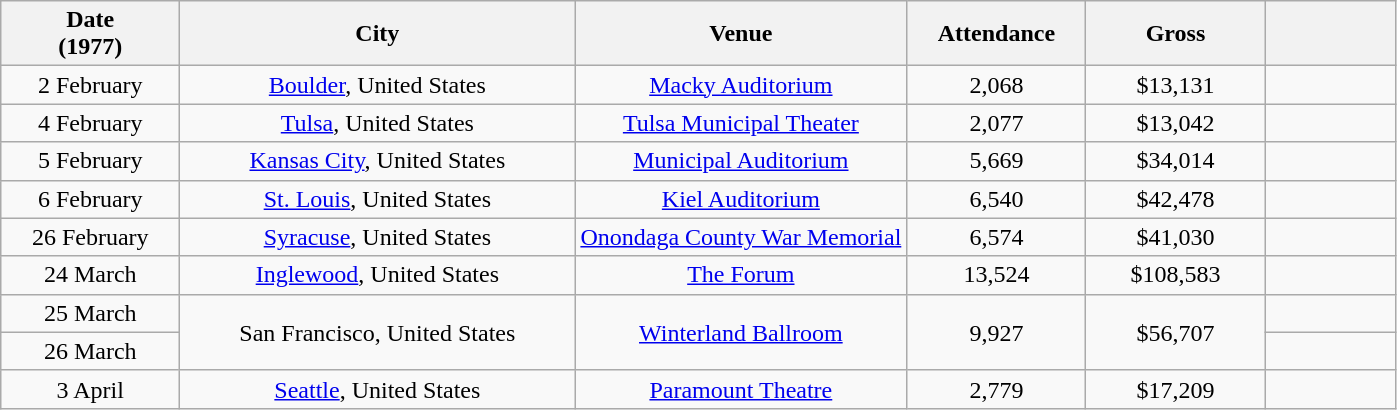<table class="wikitable" style="text-align:center;">
<tr>
<th scope="col" style="width:7em;">Date<br>(1977)</th>
<th scope="col" style="width:16em;">City</th>
<th scope="col" style="width:20m;">Venue</th>
<th scope="col" style="width:7em;">Attendance</th>
<th scope="col" style="width:7em;">Gross</th>
<th scope="col" style="width:5em;" class="unsortable"></th>
</tr>
<tr>
<td>2 February</td>
<td><a href='#'>Boulder</a>, United States</td>
<td><a href='#'>Macky Auditorium</a></td>
<td>2,068</td>
<td>$13,131</td>
<td></td>
</tr>
<tr>
<td>4 February</td>
<td><a href='#'>Tulsa</a>, United States</td>
<td><a href='#'>Tulsa Municipal Theater</a></td>
<td>2,077</td>
<td>$13,042</td>
<td></td>
</tr>
<tr>
<td>5 February</td>
<td><a href='#'>Kansas City</a>, United States</td>
<td><a href='#'>Municipal Auditorium</a></td>
<td>5,669</td>
<td>$34,014</td>
<td></td>
</tr>
<tr>
<td>6 February</td>
<td><a href='#'>St. Louis</a>, United States</td>
<td><a href='#'>Kiel Auditorium</a></td>
<td>6,540</td>
<td>$42,478</td>
<td></td>
</tr>
<tr>
<td>26 February</td>
<td><a href='#'>Syracuse</a>, United States</td>
<td><a href='#'>Onondaga County War Memorial</a></td>
<td>6,574</td>
<td>$41,030</td>
<td></td>
</tr>
<tr>
<td>24 March</td>
<td><a href='#'>Inglewood</a>, United States</td>
<td><a href='#'>The Forum</a></td>
<td>13,524</td>
<td>$108,583</td>
<td></td>
</tr>
<tr>
<td>25 March</td>
<td rowspan="2">San Francisco, United States</td>
<td rowspan="2"><a href='#'>Winterland Ballroom</a></td>
<td rowspan="2">9,927</td>
<td rowspan="2">$56,707</td>
<td></td>
</tr>
<tr>
<td>26 March</td>
<td></td>
</tr>
<tr>
<td>3 April</td>
<td><a href='#'>Seattle</a>, United States</td>
<td><a href='#'>Paramount Theatre</a></td>
<td>2,779</td>
<td>$17,209</td>
<td></td>
</tr>
</table>
